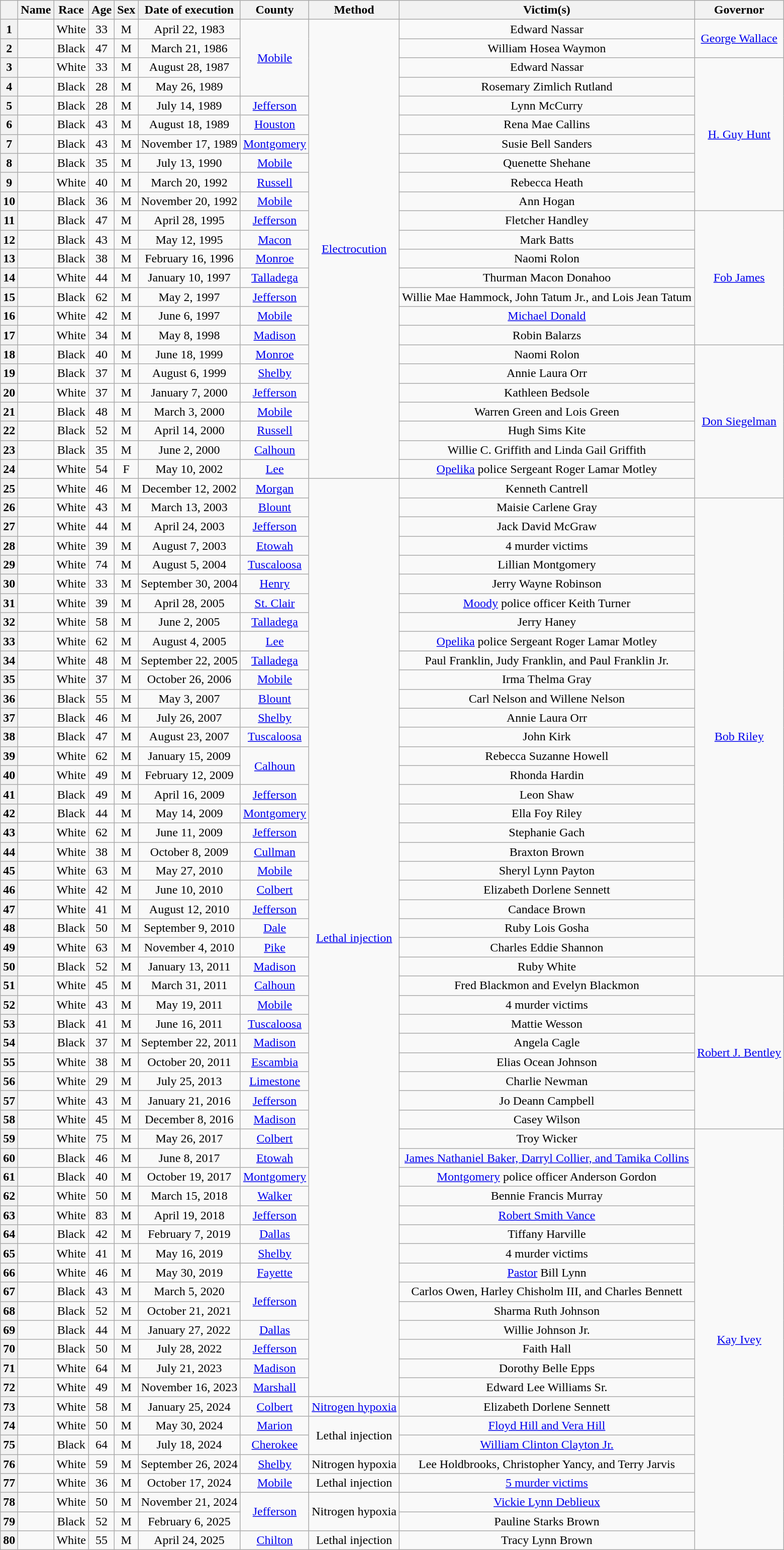<table class="wikitable sortable" style="text-align:center;">
<tr>
<th scope="col"></th>
<th scope="col">Name</th>
<th scope="col">Race</th>
<th scope="col">Age</th>
<th scope="col">Sex</th>
<th scope="col" data-sort-type="date">Date of execution</th>
<th scope="col">County</th>
<th scope="col">Method</th>
<th scope="col">Victim(s)</th>
<th scope="col">Governor</th>
</tr>
<tr>
<th scope="row">1</th>
<td></td>
<td>White</td>
<td>33</td>
<td>M</td>
<td>April 22, 1983</td>
<td rowspan="4"><a href='#'>Mobile</a></td>
<td rowspan="24"><a href='#'>Electrocution</a></td>
<td>Edward Nassar</td>
<td rowspan="2"><a href='#'>George Wallace</a></td>
</tr>
<tr>
<th scope="row">2</th>
<td></td>
<td>Black</td>
<td>47</td>
<td>M</td>
<td>March 21, 1986</td>
<td>William Hosea Waymon</td>
</tr>
<tr>
<th scope="row">3</th>
<td></td>
<td>White</td>
<td>33</td>
<td>M</td>
<td>August 28, 1987</td>
<td>Edward Nassar</td>
<td rowspan="8"><a href='#'>H. Guy Hunt</a></td>
</tr>
<tr>
<th scope="row">4</th>
<td></td>
<td>Black</td>
<td>28</td>
<td>M</td>
<td>May 26, 1989</td>
<td>Rosemary Zimlich Rutland</td>
</tr>
<tr>
<th scope="row">5</th>
<td></td>
<td>Black</td>
<td>28</td>
<td>M</td>
<td>July 14, 1989</td>
<td><a href='#'>Jefferson</a></td>
<td>Lynn McCurry</td>
</tr>
<tr>
<th scope="row">6</th>
<td></td>
<td>Black</td>
<td>43</td>
<td>M</td>
<td>August 18, 1989</td>
<td><a href='#'>Houston</a></td>
<td>Rena Mae Callins</td>
</tr>
<tr>
<th scope="row">7</th>
<td></td>
<td>Black</td>
<td>43</td>
<td>M</td>
<td>November 17, 1989</td>
<td><a href='#'>Montgomery</a></td>
<td>Susie Bell Sanders</td>
</tr>
<tr>
<th scope="row">8</th>
<td></td>
<td>Black</td>
<td>35</td>
<td>M</td>
<td>July 13, 1990</td>
<td><a href='#'>Mobile</a></td>
<td>Quenette Shehane</td>
</tr>
<tr>
<th scope="row">9</th>
<td></td>
<td>White</td>
<td>40</td>
<td>M</td>
<td>March 20, 1992</td>
<td><a href='#'>Russell</a></td>
<td>Rebecca Heath</td>
</tr>
<tr>
<th scope="row">10</th>
<td></td>
<td>Black</td>
<td>36</td>
<td>M</td>
<td>November 20, 1992</td>
<td><a href='#'>Mobile</a></td>
<td>Ann Hogan</td>
</tr>
<tr>
<th scope="row">11</th>
<td></td>
<td>Black</td>
<td>47</td>
<td>M</td>
<td>April 28, 1995</td>
<td><a href='#'>Jefferson</a></td>
<td>Fletcher Handley</td>
<td rowspan="7"><a href='#'>Fob James</a></td>
</tr>
<tr>
<th scope="row">12</th>
<td></td>
<td>Black</td>
<td>43</td>
<td>M</td>
<td>May 12, 1995</td>
<td><a href='#'>Macon</a></td>
<td>Mark Batts</td>
</tr>
<tr>
<th scope="row">13</th>
<td></td>
<td>Black</td>
<td>38</td>
<td>M</td>
<td>February 16, 1996</td>
<td><a href='#'>Monroe</a></td>
<td>Naomi Rolon</td>
</tr>
<tr>
<th scope="row">14</th>
<td></td>
<td>White</td>
<td>44</td>
<td>M</td>
<td>January 10, 1997</td>
<td><a href='#'>Talladega</a></td>
<td>Thurman Macon Donahoo</td>
</tr>
<tr>
<th scope="row">15</th>
<td></td>
<td>Black</td>
<td>62</td>
<td>M</td>
<td>May 2, 1997</td>
<td><a href='#'>Jefferson</a></td>
<td>Willie Mae Hammock, John Tatum Jr., and Lois Jean Tatum</td>
</tr>
<tr>
<th scope="row">16</th>
<td></td>
<td>White</td>
<td>42</td>
<td>M</td>
<td>June 6, 1997</td>
<td><a href='#'>Mobile</a></td>
<td><a href='#'>Michael Donald</a></td>
</tr>
<tr>
<th scope="row">17</th>
<td></td>
<td>White</td>
<td>34</td>
<td>M</td>
<td>May 8, 1998</td>
<td><a href='#'>Madison</a></td>
<td>Robin Balarzs</td>
</tr>
<tr>
<th scope="row">18</th>
<td></td>
<td>Black</td>
<td>40</td>
<td>M</td>
<td>June 18, 1999</td>
<td><a href='#'>Monroe</a></td>
<td>Naomi Rolon</td>
<td rowspan="8"><a href='#'>Don Siegelman</a></td>
</tr>
<tr>
<th scope="row">19</th>
<td></td>
<td>Black</td>
<td>37</td>
<td>M</td>
<td>August 6, 1999</td>
<td><a href='#'>Shelby</a></td>
<td>Annie Laura Orr</td>
</tr>
<tr>
<th scope="row">20</th>
<td></td>
<td>White</td>
<td>37</td>
<td>M</td>
<td>January 7, 2000</td>
<td><a href='#'>Jefferson</a></td>
<td>Kathleen Bedsole</td>
</tr>
<tr>
<th scope="row">21</th>
<td></td>
<td>Black</td>
<td>48</td>
<td>M</td>
<td>March 3, 2000</td>
<td><a href='#'>Mobile</a></td>
<td>Warren Green and Lois Green</td>
</tr>
<tr>
<th scope="row">22</th>
<td></td>
<td>Black</td>
<td>52</td>
<td>M</td>
<td>April 14, 2000</td>
<td><a href='#'>Russell</a></td>
<td>Hugh Sims Kite</td>
</tr>
<tr>
<th scope="row">23</th>
<td></td>
<td>Black</td>
<td>35</td>
<td>M</td>
<td>June 2, 2000</td>
<td><a href='#'>Calhoun</a></td>
<td>Willie C. Griffith and Linda Gail Griffith</td>
</tr>
<tr>
<th scope="row">24</th>
<td></td>
<td>White</td>
<td>54</td>
<td>F</td>
<td>May 10, 2002</td>
<td><a href='#'>Lee</a></td>
<td><a href='#'>Opelika</a> police Sergeant Roger Lamar Motley</td>
</tr>
<tr>
<th scope="row">25</th>
<td></td>
<td>White</td>
<td>46</td>
<td>M</td>
<td>December 12, 2002</td>
<td><a href='#'>Morgan</a></td>
<td rowspan="48"><a href='#'>Lethal injection</a></td>
<td>Kenneth Cantrell</td>
</tr>
<tr>
<th scope="row">26</th>
<td></td>
<td>White</td>
<td>43</td>
<td>M</td>
<td>March 13, 2003</td>
<td><a href='#'>Blount</a></td>
<td>Maisie Carlene Gray</td>
<td rowspan="25"><a href='#'>Bob Riley</a></td>
</tr>
<tr>
<th scope="row">27</th>
<td></td>
<td>White</td>
<td>44</td>
<td>M</td>
<td>April 24, 2003</td>
<td><a href='#'>Jefferson</a></td>
<td>Jack David McGraw</td>
</tr>
<tr>
<th scope="row">28</th>
<td></td>
<td>White</td>
<td>39</td>
<td>M</td>
<td>August 7, 2003</td>
<td><a href='#'>Etowah</a></td>
<td>4 murder victims</td>
</tr>
<tr>
<th scope="row">29</th>
<td></td>
<td>White</td>
<td>74</td>
<td>M</td>
<td>August 5, 2004</td>
<td><a href='#'>Tuscaloosa</a></td>
<td>Lillian Montgomery</td>
</tr>
<tr>
<th scope="row">30</th>
<td></td>
<td>White</td>
<td>33</td>
<td>M</td>
<td>September 30, 2004</td>
<td><a href='#'>Henry</a></td>
<td>Jerry Wayne Robinson</td>
</tr>
<tr>
<th scope="row">31</th>
<td></td>
<td>White</td>
<td>39</td>
<td>M</td>
<td>April 28, 2005</td>
<td><a href='#'>St. Clair</a></td>
<td><a href='#'>Moody</a> police officer Keith Turner</td>
</tr>
<tr>
<th scope="row">32</th>
<td></td>
<td>White</td>
<td>58</td>
<td>M</td>
<td>June 2, 2005</td>
<td><a href='#'>Talladega</a></td>
<td>Jerry Haney</td>
</tr>
<tr>
<th scope="row">33</th>
<td></td>
<td>White</td>
<td>62</td>
<td>M</td>
<td>August 4, 2005</td>
<td><a href='#'>Lee</a></td>
<td><a href='#'>Opelika</a> police Sergeant Roger Lamar Motley</td>
</tr>
<tr>
<th scope="row">34</th>
<td></td>
<td>White</td>
<td>48</td>
<td>M</td>
<td>September 22, 2005</td>
<td><a href='#'>Talladega</a></td>
<td>Paul Franklin, Judy Franklin, and Paul Franklin Jr.</td>
</tr>
<tr>
<th scope="row">35</th>
<td></td>
<td>White</td>
<td>37</td>
<td>M</td>
<td>October 26, 2006</td>
<td><a href='#'>Mobile</a></td>
<td>Irma Thelma Gray</td>
</tr>
<tr>
<th scope="row">36</th>
<td></td>
<td>Black</td>
<td>55</td>
<td>M</td>
<td>May 3, 2007</td>
<td><a href='#'>Blount</a></td>
<td>Carl Nelson and Willene Nelson</td>
</tr>
<tr>
<th scope="row">37</th>
<td></td>
<td>Black</td>
<td>46</td>
<td>M</td>
<td>July 26, 2007</td>
<td><a href='#'>Shelby</a></td>
<td>Annie Laura Orr</td>
</tr>
<tr>
<th scope="row">38</th>
<td></td>
<td>Black</td>
<td>47</td>
<td>M</td>
<td>August 23, 2007</td>
<td><a href='#'>Tuscaloosa</a></td>
<td>John Kirk</td>
</tr>
<tr>
<th scope="row">39</th>
<td></td>
<td>White</td>
<td>62</td>
<td>M</td>
<td>January 15, 2009</td>
<td rowspan="2"><a href='#'>Calhoun</a></td>
<td>Rebecca Suzanne Howell</td>
</tr>
<tr>
<th scope="row">40</th>
<td></td>
<td>White</td>
<td>49</td>
<td>M</td>
<td>February 12, 2009</td>
<td>Rhonda Hardin</td>
</tr>
<tr>
<th scope="row">41</th>
<td></td>
<td>Black</td>
<td>49</td>
<td>M</td>
<td>April 16, 2009</td>
<td><a href='#'>Jefferson</a></td>
<td>Leon Shaw</td>
</tr>
<tr>
<th scope="row">42</th>
<td></td>
<td>Black</td>
<td>44</td>
<td>M</td>
<td>May 14, 2009</td>
<td><a href='#'>Montgomery</a></td>
<td>Ella Foy Riley</td>
</tr>
<tr>
<th scope="row">43</th>
<td></td>
<td>White</td>
<td>62</td>
<td>M</td>
<td>June 11, 2009</td>
<td><a href='#'>Jefferson</a></td>
<td>Stephanie Gach</td>
</tr>
<tr>
<th scope="row">44</th>
<td></td>
<td>White</td>
<td>38</td>
<td>M</td>
<td>October 8, 2009</td>
<td><a href='#'>Cullman</a></td>
<td>Braxton Brown</td>
</tr>
<tr>
<th scope="row">45</th>
<td></td>
<td>White</td>
<td>63</td>
<td>M</td>
<td>May 27, 2010</td>
<td><a href='#'>Mobile</a></td>
<td>Sheryl Lynn Payton</td>
</tr>
<tr>
<th scope="row">46</th>
<td></td>
<td>White</td>
<td>42</td>
<td>M</td>
<td>June 10, 2010</td>
<td><a href='#'>Colbert</a></td>
<td>Elizabeth Dorlene Sennett</td>
</tr>
<tr>
<th scope="row">47</th>
<td></td>
<td>White</td>
<td>41</td>
<td>M</td>
<td>August 12, 2010</td>
<td><a href='#'>Jefferson</a></td>
<td>Candace Brown</td>
</tr>
<tr>
<th scope="row">48</th>
<td></td>
<td>Black</td>
<td>50</td>
<td>M</td>
<td>September 9, 2010</td>
<td><a href='#'>Dale</a></td>
<td>Ruby Lois Gosha</td>
</tr>
<tr>
<th scope="row">49</th>
<td></td>
<td>White</td>
<td>63</td>
<td>M</td>
<td>November 4, 2010</td>
<td><a href='#'>Pike</a></td>
<td>Charles Eddie Shannon</td>
</tr>
<tr>
<th scope="row">50</th>
<td></td>
<td>Black</td>
<td>52</td>
<td>M</td>
<td>January 13, 2011</td>
<td><a href='#'>Madison</a></td>
<td>Ruby White</td>
</tr>
<tr>
<th scope="row">51</th>
<td></td>
<td>White</td>
<td>45</td>
<td>M</td>
<td>March 31, 2011</td>
<td><a href='#'>Calhoun</a></td>
<td>Fred Blackmon and Evelyn Blackmon</td>
<td rowspan="8"><a href='#'>Robert J. Bentley</a></td>
</tr>
<tr>
<th scope="row">52</th>
<td></td>
<td>White</td>
<td>43</td>
<td>M</td>
<td>May 19, 2011</td>
<td><a href='#'>Mobile</a></td>
<td>4 murder victims</td>
</tr>
<tr>
<th scope="row">53</th>
<td></td>
<td>Black</td>
<td>41</td>
<td>M</td>
<td>June 16, 2011</td>
<td><a href='#'>Tuscaloosa</a></td>
<td>Mattie Wesson</td>
</tr>
<tr>
<th scope="row">54</th>
<td></td>
<td>Black</td>
<td>37</td>
<td>M</td>
<td>September 22, 2011</td>
<td><a href='#'>Madison</a></td>
<td>Angela Cagle</td>
</tr>
<tr>
<th scope="row">55</th>
<td></td>
<td>White</td>
<td>38</td>
<td>M</td>
<td>October 20, 2011</td>
<td><a href='#'>Escambia</a></td>
<td>Elias Ocean Johnson</td>
</tr>
<tr>
<th scope="row">56</th>
<td></td>
<td>White</td>
<td>29</td>
<td>M</td>
<td>July 25, 2013</td>
<td><a href='#'>Limestone</a></td>
<td>Charlie Newman</td>
</tr>
<tr>
<th scope="row">57</th>
<td></td>
<td>White</td>
<td>43</td>
<td>M</td>
<td>January 21, 2016</td>
<td><a href='#'>Jefferson</a></td>
<td>Jo Deann Campbell</td>
</tr>
<tr>
<th scope="row">58</th>
<td></td>
<td>White</td>
<td>45</td>
<td>M</td>
<td>December 8, 2016</td>
<td><a href='#'>Madison</a></td>
<td>Casey Wilson</td>
</tr>
<tr>
<th scope="row">59</th>
<td></td>
<td>White</td>
<td>75</td>
<td>M</td>
<td>May 26, 2017</td>
<td><a href='#'>Colbert</a></td>
<td>Troy Wicker</td>
<td rowspan="22"><a href='#'>Kay Ivey</a></td>
</tr>
<tr>
<th scope="row">60</th>
<td></td>
<td>Black</td>
<td>46</td>
<td>M</td>
<td>June 8, 2017</td>
<td><a href='#'>Etowah</a></td>
<td><a href='#'>James Nathaniel Baker, Darryl Collier, and Tamika Collins</a></td>
</tr>
<tr>
<th scope="row">61</th>
<td></td>
<td>Black</td>
<td>40</td>
<td>M</td>
<td>October 19, 2017</td>
<td><a href='#'>Montgomery</a></td>
<td><a href='#'>Montgomery</a> police officer Anderson Gordon</td>
</tr>
<tr>
<th scope="row">62</th>
<td></td>
<td>White</td>
<td>50</td>
<td>M</td>
<td>March 15, 2018</td>
<td><a href='#'>Walker</a></td>
<td>Bennie Francis Murray</td>
</tr>
<tr>
<th scope="row">63</th>
<td></td>
<td>White</td>
<td>83</td>
<td>M</td>
<td>April 19, 2018</td>
<td><a href='#'>Jefferson</a></td>
<td><a href='#'>Robert Smith Vance</a></td>
</tr>
<tr>
<th scope="row">64</th>
<td></td>
<td>Black</td>
<td>42</td>
<td>M</td>
<td>February 7, 2019</td>
<td><a href='#'>Dallas</a></td>
<td>Tiffany Harville</td>
</tr>
<tr>
<th scope="row">65</th>
<td></td>
<td>White</td>
<td>41</td>
<td>M</td>
<td>May 16, 2019</td>
<td><a href='#'>Shelby</a></td>
<td>4 murder victims</td>
</tr>
<tr>
<th scope="row">66</th>
<td></td>
<td>White</td>
<td>46</td>
<td>M</td>
<td>May 30, 2019</td>
<td><a href='#'>Fayette</a></td>
<td><a href='#'>Pastor</a> Bill Lynn</td>
</tr>
<tr>
<th scope="row">67</th>
<td></td>
<td>Black</td>
<td>43</td>
<td>M</td>
<td>March 5, 2020</td>
<td rowspan="2"><a href='#'>Jefferson</a></td>
<td>Carlos Owen, Harley Chisholm III, and Charles Bennett</td>
</tr>
<tr>
<th scope="row">68</th>
<td></td>
<td>Black</td>
<td>52</td>
<td>M</td>
<td>October 21, 2021</td>
<td>Sharma Ruth Johnson</td>
</tr>
<tr>
<th scope="row">69</th>
<td></td>
<td>Black</td>
<td>44</td>
<td>M</td>
<td>January 27, 2022</td>
<td><a href='#'>Dallas</a></td>
<td>Willie Johnson Jr.</td>
</tr>
<tr>
<th scope="row">70</th>
<td></td>
<td>Black</td>
<td>50</td>
<td>M</td>
<td>July 28, 2022</td>
<td><a href='#'>Jefferson</a></td>
<td>Faith Hall</td>
</tr>
<tr>
<th scope="row">71</th>
<td></td>
<td>White</td>
<td>64</td>
<td>M</td>
<td>July 21, 2023</td>
<td><a href='#'>Madison</a></td>
<td>Dorothy Belle Epps</td>
</tr>
<tr>
<th scope="row">72</th>
<td></td>
<td>White</td>
<td>49</td>
<td>M</td>
<td>November 16, 2023</td>
<td><a href='#'>Marshall</a></td>
<td>Edward Lee Williams Sr.</td>
</tr>
<tr>
<th scope="row">73</th>
<td></td>
<td>White</td>
<td>58</td>
<td>M</td>
<td>January 25, 2024</td>
<td><a href='#'>Colbert</a></td>
<td><a href='#'>Nitrogen hypoxia</a></td>
<td>Elizabeth Dorlene Sennett</td>
</tr>
<tr>
<th scope="row">74</th>
<td></td>
<td>White</td>
<td>50</td>
<td>M</td>
<td>May 30, 2024</td>
<td><a href='#'>Marion</a></td>
<td rowspan="2">Lethal injection</td>
<td><a href='#'>Floyd Hill and Vera Hill</a></td>
</tr>
<tr>
<th scope="row">75</th>
<td></td>
<td>Black</td>
<td>64</td>
<td>M</td>
<td>July 18, 2024</td>
<td><a href='#'>Cherokee</a></td>
<td><a href='#'>William Clinton Clayton Jr.</a></td>
</tr>
<tr>
<th scope="row">76</th>
<td></td>
<td>White</td>
<td>59</td>
<td>M</td>
<td>September 26, 2024</td>
<td><a href='#'>Shelby</a></td>
<td>Nitrogen hypoxia</td>
<td>Lee Holdbrooks, Christopher Yancy, and Terry Jarvis</td>
</tr>
<tr>
<th scope="row">77</th>
<td></td>
<td>White</td>
<td>36</td>
<td>M</td>
<td>October 17, 2024</td>
<td><a href='#'>Mobile</a></td>
<td>Lethal injection</td>
<td><a href='#'>5 murder victims</a></td>
</tr>
<tr>
<th scope="row">78</th>
<td></td>
<td>White</td>
<td>50</td>
<td>M</td>
<td>November 21, 2024</td>
<td rowspan="2"><a href='#'>Jefferson</a></td>
<td rowspan="2">Nitrogen hypoxia</td>
<td><a href='#'>Vickie Lynn Deblieux</a></td>
</tr>
<tr>
<th scope="row">79</th>
<td></td>
<td>Black</td>
<td>52</td>
<td>M</td>
<td>February 6, 2025</td>
<td>Pauline Starks Brown</td>
</tr>
<tr>
<th scope="row">80</th>
<td></td>
<td>White</td>
<td>55</td>
<td>M</td>
<td>April 24, 2025</td>
<td><a href='#'>Chilton</a></td>
<td>Lethal injection</td>
<td>Tracy Lynn Brown</td>
</tr>
</table>
